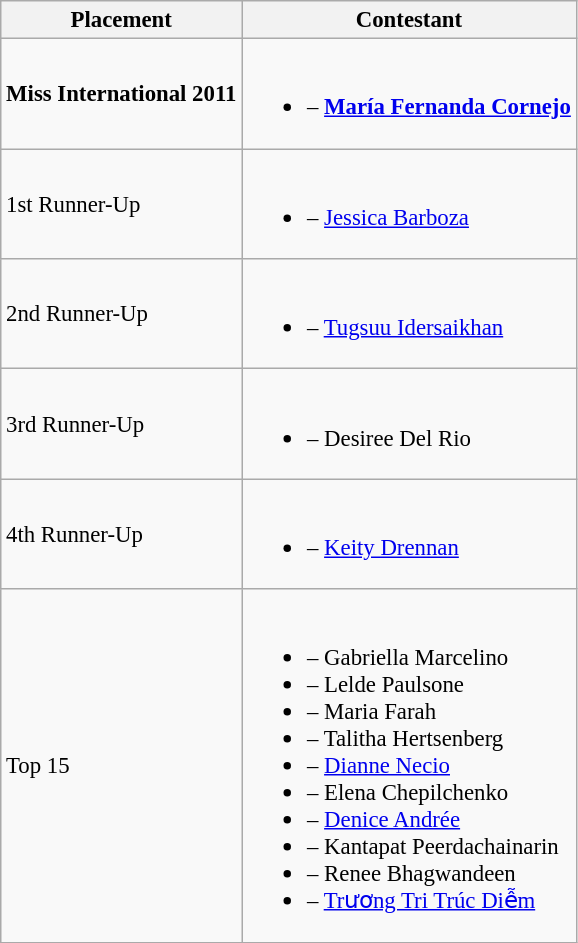<table class="wikitable sortable" style="font-size:95%;">
<tr>
<th>Placement</th>
<th>Contestant</th>
</tr>
<tr>
<td><strong>Miss International 2011</strong></td>
<td><br><ul><li><strong></strong> – <strong><a href='#'>María Fernanda Cornejo</a></strong></li></ul></td>
</tr>
<tr>
<td>1st Runner-Up</td>
<td><br><ul><li> – <a href='#'>Jessica Barboza</a></li></ul></td>
</tr>
<tr>
<td>2nd Runner-Up</td>
<td><br><ul><li> – <a href='#'>Tugsuu Idersaikhan</a></li></ul></td>
</tr>
<tr>
<td>3rd Runner-Up</td>
<td><br><ul><li> – Desiree Del Rio</li></ul></td>
</tr>
<tr>
<td>4th Runner-Up</td>
<td><br><ul><li> – <a href='#'>Keity Drennan</a></li></ul></td>
</tr>
<tr>
<td>Top 15</td>
<td><br><ul><li> – Gabriella Marcelino</li><li> – Lelde Paulsone</li><li> – Maria Farah</li><li> – Talitha Hertsenberg</li><li> – <a href='#'>Dianne Necio</a></li><li> – Elena Chepilchenko</li><li> – <a href='#'>Denice Andrée</a></li><li> – Kantapat Peerdachainarin</li><li> – Renee Bhagwandeen</li><li> – <a href='#'>Trương Tri Trúc Diễm</a></li></ul></td>
</tr>
</table>
